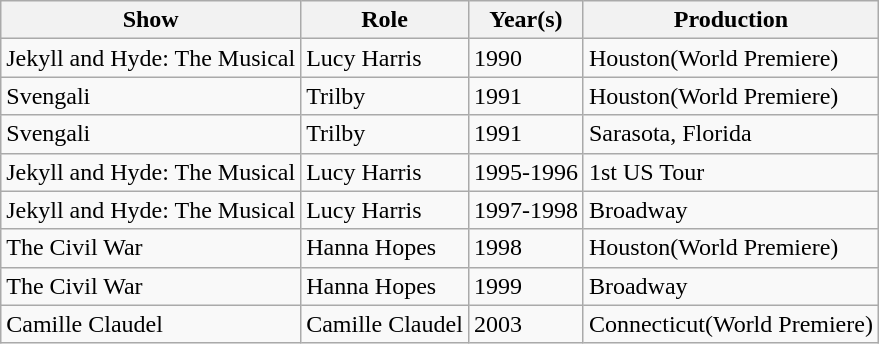<table class="wikitable">
<tr>
<th>Show</th>
<th>Role</th>
<th>Year(s)</th>
<th>Production</th>
</tr>
<tr>
<td>Jekyll and Hyde: The Musical</td>
<td>Lucy Harris</td>
<td>1990</td>
<td>Houston(World Premiere)</td>
</tr>
<tr>
<td>Svengali</td>
<td>Trilby</td>
<td>1991</td>
<td>Houston(World Premiere)</td>
</tr>
<tr>
<td>Svengali</td>
<td>Trilby</td>
<td>1991</td>
<td>Sarasota, Florida</td>
</tr>
<tr>
<td>Jekyll and Hyde: The Musical</td>
<td>Lucy Harris</td>
<td>1995-1996</td>
<td>1st US Tour</td>
</tr>
<tr>
<td>Jekyll and Hyde: The Musical</td>
<td>Lucy Harris</td>
<td>1997-1998</td>
<td>Broadway</td>
</tr>
<tr>
<td>The Civil War</td>
<td>Hanna Hopes</td>
<td>1998</td>
<td>Houston(World Premiere)</td>
</tr>
<tr>
<td>The Civil War</td>
<td>Hanna Hopes</td>
<td>1999</td>
<td>Broadway</td>
</tr>
<tr>
<td>Camille Claudel</td>
<td>Camille Claudel</td>
<td>2003</td>
<td>Connecticut(World Premiere)</td>
</tr>
</table>
